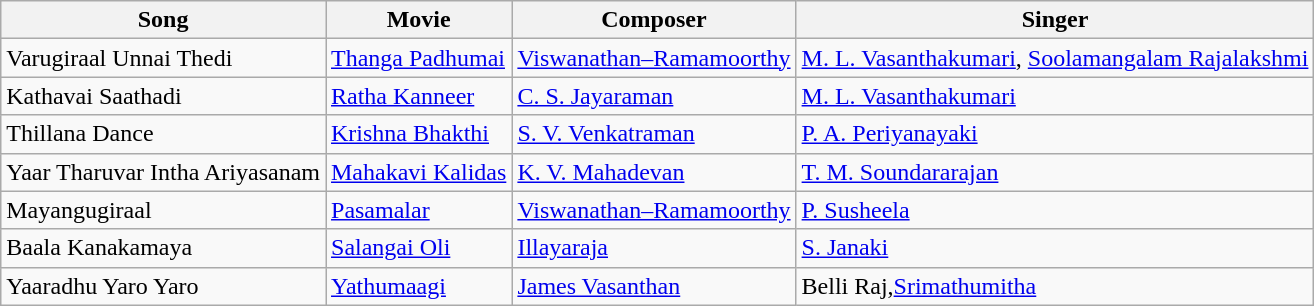<table class="wikitable">
<tr>
<th>Song</th>
<th>Movie</th>
<th>Composer</th>
<th>Singer</th>
</tr>
<tr>
<td>Varugiraal Unnai Thedi</td>
<td><a href='#'>Thanga Padhumai</a></td>
<td><a href='#'>Viswanathan–Ramamoorthy</a></td>
<td><a href='#'>M. L. Vasanthakumari</a>, <a href='#'>Soolamangalam Rajalakshmi</a></td>
</tr>
<tr>
<td>Kathavai Saathadi</td>
<td><a href='#'>Ratha Kanneer</a></td>
<td><a href='#'>C. S. Jayaraman</a></td>
<td><a href='#'>M. L. Vasanthakumari</a></td>
</tr>
<tr>
<td>Thillana Dance</td>
<td><a href='#'>Krishna Bhakthi</a></td>
<td><a href='#'>S. V. Venkatraman</a></td>
<td><a href='#'>P. A. Periyanayaki</a></td>
</tr>
<tr>
<td>Yaar Tharuvar Intha Ariyasanam</td>
<td><a href='#'>Mahakavi Kalidas</a></td>
<td><a href='#'>K. V. Mahadevan</a></td>
<td><a href='#'>T. M. Soundararajan</a></td>
</tr>
<tr>
<td>Mayangugiraal</td>
<td><a href='#'>Pasamalar</a></td>
<td><a href='#'>Viswanathan–Ramamoorthy</a></td>
<td><a href='#'>P. Susheela</a></td>
</tr>
<tr>
<td>Baala Kanakamaya</td>
<td><a href='#'>Salangai Oli</a></td>
<td><a href='#'>Illayaraja</a></td>
<td><a href='#'>S. Janaki</a></td>
</tr>
<tr>
<td>Yaaradhu Yaro Yaro</td>
<td><a href='#'>Yathumaagi</a></td>
<td><a href='#'>James Vasanthan</a></td>
<td>Belli Raj,<a href='#'>Srimathumitha</a></td>
</tr>
</table>
